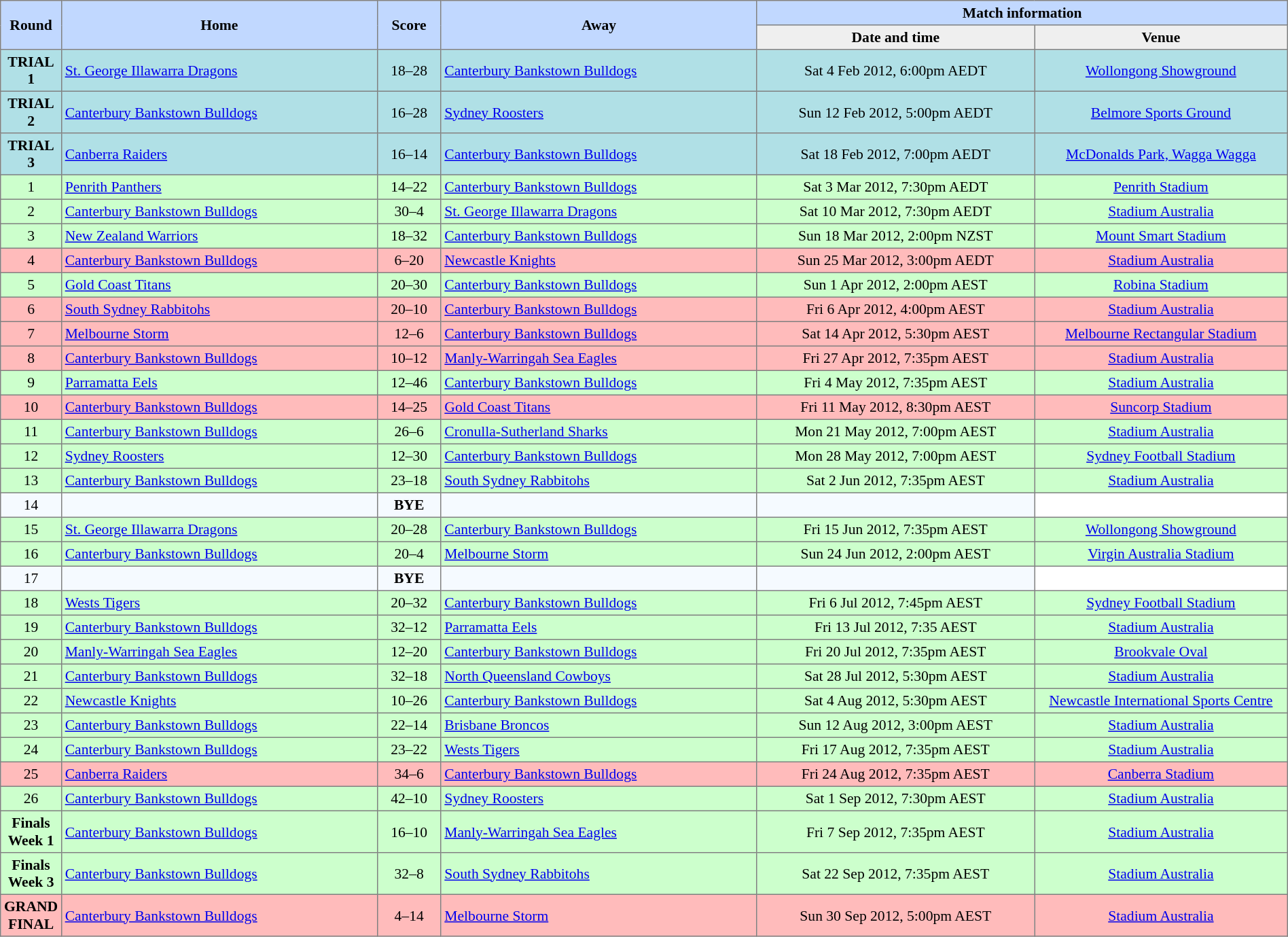<table border=1 style="border-collapse:collapse; font-size:90%; text-align:center;" cellpadding=3 cellspacing=0 width=100%>
<tr bgcolor=#C1D8FF>
<th rowspan=2 width=3%>Round</th>
<th rowspan=2 width=25%>Home</th>
<th rowspan=2 width=5%>Score</th>
<th rowspan=2 width=25%>Away</th>
<th colspan=6>Match information</th>
</tr>
<tr bgcolor=#EFEFEF>
<th width=22%>Date and time</th>
<th width=22%>Venue</th>
</tr>
<tr bgcolor=#B0E0E6>
<td><strong>TRIAL 1</strong></td>
<td align=left> <a href='#'>St. George Illawarra Dragons</a></td>
<td>18–28</td>
<td align=left> <a href='#'>Canterbury Bankstown Bulldogs</a></td>
<td>Sat 4 Feb 2012, 6:00pm AEDT</td>
<td><a href='#'>Wollongong Showground</a></td>
</tr>
<tr bgcolor=#B0E0E6>
<td><strong>TRIAL 2</strong></td>
<td align=left> <a href='#'>Canterbury Bankstown Bulldogs</a></td>
<td>16–28</td>
<td align=left> <a href='#'>Sydney Roosters</a></td>
<td>Sun 12 Feb 2012, 5:00pm AEDT</td>
<td><a href='#'>Belmore Sports Ground</a></td>
</tr>
<tr bgcolor=#B0E0E6>
<td><strong>TRIAL 3</strong></td>
<td align=left> <a href='#'>Canberra Raiders</a></td>
<td>16–14</td>
<td align=left> <a href='#'>Canterbury Bankstown Bulldogs</a></td>
<td>Sat 18 Feb 2012, 7:00pm AEDT</td>
<td><a href='#'>McDonalds Park, Wagga Wagga</a></td>
</tr>
<tr bgcolor=#CCFFCC>
<td>1</td>
<td align=left> <a href='#'>Penrith Panthers</a></td>
<td>14–22</td>
<td align=left> <a href='#'>Canterbury Bankstown Bulldogs</a></td>
<td>Sat 3 Mar 2012, 7:30pm AEDT</td>
<td><a href='#'>Penrith Stadium</a></td>
</tr>
<tr bgcolor=#CCFFCC>
<td>2</td>
<td align=left> <a href='#'>Canterbury Bankstown Bulldogs</a></td>
<td>30–4</td>
<td align=left> <a href='#'>St. George Illawarra Dragons</a></td>
<td>Sat 10 Mar 2012, 7:30pm AEDT</td>
<td><a href='#'>Stadium Australia</a></td>
</tr>
<tr bgcolor=#CCFFCC>
<td>3</td>
<td align=left> <a href='#'>New Zealand Warriors</a></td>
<td>18–32</td>
<td align=left> <a href='#'>Canterbury Bankstown Bulldogs</a></td>
<td>Sun 18 Mar 2012, 2:00pm NZST</td>
<td><a href='#'>Mount Smart Stadium</a></td>
</tr>
<tr bgcolor=#ffbbbb>
<td>4</td>
<td align=left> <a href='#'>Canterbury Bankstown Bulldogs</a></td>
<td>6–20</td>
<td align=left> <a href='#'>Newcastle Knights</a></td>
<td>Sun 25 Mar 2012, 3:00pm AEDT</td>
<td><a href='#'>Stadium Australia</a></td>
</tr>
<tr bgcolor=#CCFFCC>
<td>5</td>
<td align=left> <a href='#'>Gold Coast Titans</a></td>
<td>20–30</td>
<td align=left> <a href='#'>Canterbury Bankstown Bulldogs</a></td>
<td>Sun 1 Apr 2012, 2:00pm AEST</td>
<td><a href='#'>Robina Stadium</a></td>
</tr>
<tr bgcolor=#ffbbbb>
<td>6</td>
<td align=left> <a href='#'>South Sydney Rabbitohs</a></td>
<td>20–10</td>
<td align=left> <a href='#'>Canterbury Bankstown Bulldogs</a></td>
<td>Fri 6 Apr 2012, 4:00pm AEST</td>
<td><a href='#'>Stadium Australia</a></td>
</tr>
<tr bgcolor=#ffbbbb>
<td>7</td>
<td align=left> <a href='#'>Melbourne Storm</a></td>
<td>12–6</td>
<td align=left> <a href='#'>Canterbury Bankstown Bulldogs</a></td>
<td>Sat 14 Apr 2012, 5:30pm AEST</td>
<td><a href='#'>Melbourne Rectangular Stadium</a></td>
</tr>
<tr bgcolor=#ffbbbb>
<td>8</td>
<td align=left> <a href='#'>Canterbury Bankstown Bulldogs</a></td>
<td>10–12</td>
<td align=left> <a href='#'>Manly-Warringah Sea Eagles</a></td>
<td>Fri 27 Apr 2012, 7:35pm AEST</td>
<td><a href='#'>Stadium Australia</a></td>
</tr>
<tr bgcolor=#CCFFCC>
<td>9</td>
<td align=left> <a href='#'>Parramatta Eels</a></td>
<td>12–46</td>
<td align=left> <a href='#'>Canterbury Bankstown Bulldogs</a></td>
<td>Fri 4 May 2012, 7:35pm AEST</td>
<td><a href='#'>Stadium Australia</a></td>
</tr>
<tr bgcolor=#ffbbbb>
<td>10</td>
<td align=left> <a href='#'>Canterbury Bankstown Bulldogs</a></td>
<td>14–25</td>
<td align=left> <a href='#'>Gold Coast Titans</a></td>
<td>Fri 11 May 2012, 8:30pm AEST</td>
<td><a href='#'>Suncorp Stadium</a></td>
</tr>
<tr bgcolor=#CCFFCC>
<td>11</td>
<td align=left> <a href='#'>Canterbury Bankstown Bulldogs</a></td>
<td>26–6</td>
<td align=left> <a href='#'>Cronulla-Sutherland Sharks</a></td>
<td>Mon 21 May 2012, 7:00pm AEST</td>
<td><a href='#'>Stadium Australia</a></td>
</tr>
<tr bgcolor=#CCFFCC>
<td>12</td>
<td align=left> <a href='#'>Sydney Roosters</a></td>
<td>12–30</td>
<td align=left> <a href='#'>Canterbury Bankstown Bulldogs</a></td>
<td>Mon 28 May 2012, 7:00pm AEST</td>
<td><a href='#'>Sydney Football Stadium</a></td>
</tr>
<tr bgcolor=#CCFFCC>
<td>13</td>
<td align=left> <a href='#'>Canterbury Bankstown Bulldogs</a></td>
<td>23–18</td>
<td align=left> <a href='#'>South Sydney Rabbitohs</a></td>
<td>Sat 2 Jun 2012, 7:35pm AEST</td>
<td><a href='#'>Stadium Australia</a></td>
</tr>
<tr bgcolor=#F5FAFF>
<td>14</td>
<td align=left></td>
<td><strong>BYE</strong></td>
<td align=left></td>
<td></td>
</tr>
<tr bgcolor=#CCFFCC>
<td>15</td>
<td align=left> <a href='#'>St. George Illawarra Dragons</a></td>
<td>20–28</td>
<td align=left> <a href='#'>Canterbury Bankstown Bulldogs</a></td>
<td>Fri 15 Jun 2012, 7:35pm AEST</td>
<td><a href='#'>Wollongong Showground</a></td>
</tr>
<tr bgcolor=#CCFFCC>
<td>16</td>
<td align=left> <a href='#'>Canterbury Bankstown Bulldogs</a></td>
<td>20–4</td>
<td align=left> <a href='#'>Melbourne Storm</a></td>
<td>Sun 24 Jun 2012, 2:00pm AEST</td>
<td><a href='#'>Virgin Australia Stadium</a></td>
</tr>
<tr bgcolor=#F5FAFF>
<td>17</td>
<td align=left></td>
<td><strong>BYE</strong></td>
<td align=left></td>
<td></td>
</tr>
<tr bgcolor=#CCFFCC>
<td>18</td>
<td align=left> <a href='#'>Wests Tigers</a></td>
<td>20–32</td>
<td align=left> <a href='#'>Canterbury Bankstown Bulldogs</a></td>
<td>Fri 6 Jul 2012, 7:45pm AEST</td>
<td><a href='#'>Sydney Football Stadium</a></td>
</tr>
<tr bgcolor=#CCFFCC>
<td>19</td>
<td align=left> <a href='#'>Canterbury Bankstown Bulldogs</a></td>
<td>32–12</td>
<td align=left> <a href='#'>Parramatta Eels</a></td>
<td>Fri 13 Jul 2012, 7:35 AEST</td>
<td><a href='#'>Stadium Australia</a></td>
</tr>
<tr bgcolor=#CCFFCC>
<td>20</td>
<td align=left> <a href='#'>Manly-Warringah Sea Eagles</a></td>
<td>12–20</td>
<td align=left> <a href='#'>Canterbury Bankstown Bulldogs</a></td>
<td>Fri 20 Jul 2012, 7:35pm AEST</td>
<td><a href='#'>Brookvale Oval</a></td>
</tr>
<tr bgcolor=#CCFFCC>
<td>21</td>
<td align=left> <a href='#'>Canterbury Bankstown Bulldogs</a></td>
<td>32–18</td>
<td align=left> <a href='#'>North Queensland Cowboys</a></td>
<td>Sat 28 Jul 2012, 5:30pm AEST</td>
<td><a href='#'>Stadium Australia</a></td>
</tr>
<tr bgcolor=#CCFFCC>
<td>22</td>
<td align=left> <a href='#'>Newcastle Knights</a></td>
<td>10–26</td>
<td align=left> <a href='#'>Canterbury Bankstown Bulldogs</a></td>
<td>Sat 4 Aug 2012, 5:30pm AEST</td>
<td><a href='#'>Newcastle International Sports Centre</a></td>
</tr>
<tr bgcolor=#CCFFCC>
<td>23</td>
<td align=left> <a href='#'>Canterbury Bankstown Bulldogs</a></td>
<td>22–14</td>
<td align=left> <a href='#'>Brisbane Broncos</a></td>
<td>Sun 12 Aug 2012, 3:00pm AEST</td>
<td><a href='#'>Stadium Australia</a></td>
</tr>
<tr bgcolor=#CCFFCC>
<td>24</td>
<td align=left> <a href='#'>Canterbury Bankstown Bulldogs</a></td>
<td>23–22</td>
<td align=left> <a href='#'>Wests Tigers</a></td>
<td>Fri 17 Aug 2012, 7:35pm AEST</td>
<td><a href='#'>Stadium Australia</a></td>
</tr>
<tr bgcolor=#ffbbbb>
<td>25</td>
<td align=left> <a href='#'>Canberra Raiders</a></td>
<td>34–6</td>
<td align=left> <a href='#'>Canterbury Bankstown Bulldogs</a></td>
<td>Fri 24 Aug 2012, 7:35pm AEST</td>
<td><a href='#'>Canberra Stadium</a></td>
</tr>
<tr bgcolor=#CCFFCC>
<td>26</td>
<td align=left> <a href='#'>Canterbury Bankstown Bulldogs</a></td>
<td>42–10</td>
<td align=left> <a href='#'>Sydney Roosters</a></td>
<td>Sat 1 Sep 2012, 7:30pm AEST</td>
<td><a href='#'>Stadium Australia</a></td>
</tr>
<tr bgcolor=#CCFFCC>
<td><strong>Finals Week 1</strong></td>
<td align=left> <a href='#'>Canterbury Bankstown Bulldogs</a></td>
<td>16–10</td>
<td align=left> <a href='#'>Manly-Warringah Sea Eagles</a></td>
<td>Fri 7 Sep 2012, 7:35pm AEST</td>
<td><a href='#'>Stadium Australia</a></td>
</tr>
<tr bgcolor=#CCFFCC>
<td><strong>Finals Week 3</strong></td>
<td align=left> <a href='#'>Canterbury Bankstown Bulldogs</a></td>
<td>32–8</td>
<td align=left> <a href='#'>South Sydney Rabbitohs</a></td>
<td>Sat 22 Sep 2012, 7:35pm AEST</td>
<td><a href='#'>Stadium Australia</a></td>
</tr>
<tr bgcolor=#ffbbbb>
<td><strong>GRAND FINAL</strong></td>
<td align=left> <a href='#'>Canterbury Bankstown Bulldogs</a></td>
<td>4–14</td>
<td align=left> <a href='#'>Melbourne Storm</a></td>
<td>Sun 30 Sep 2012, 5:00pm AEST</td>
<td><a href='#'>Stadium Australia</a></td>
</tr>
</table>
